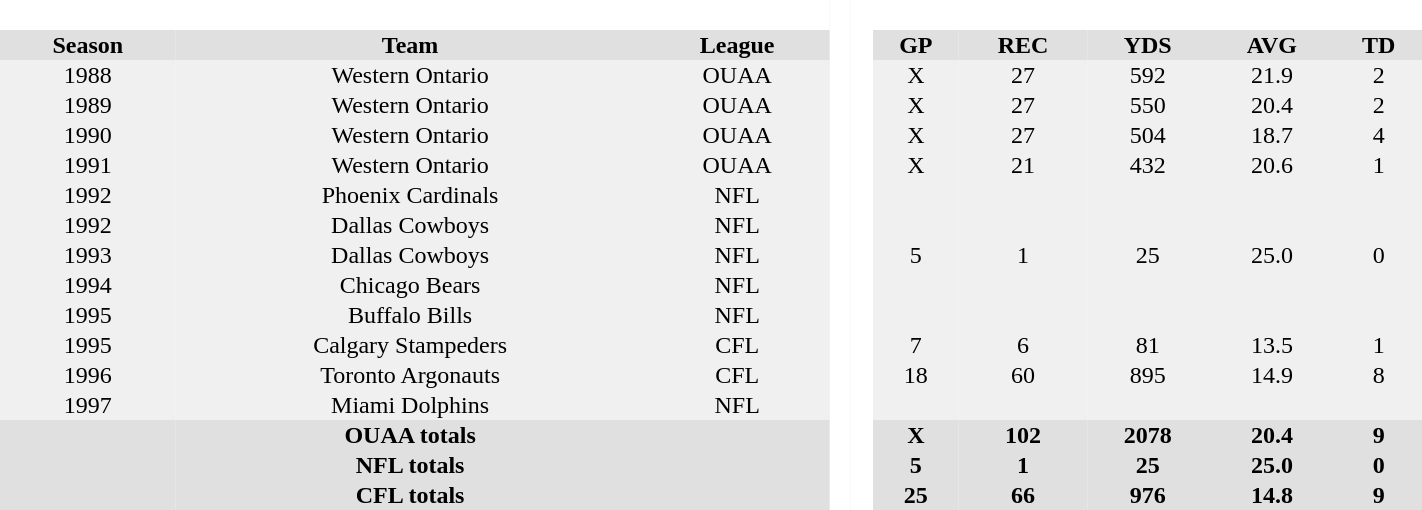<table BORDER="0" CELLPADDING="1" CELLSPACING="0" width="75%" style="text-align:center">
<tr bgcolor="#e0e0e0">
<th colspan="3" bgcolor="#ffffff"> </th>
<th rowspan="99" bgcolor="#ffffff"> </th>
<th rowspan="99" bgcolor="#ffffff"> </th>
</tr>
<tr bgcolor="#e0e0e0">
<th>Season</th>
<th>Team</th>
<th>League</th>
<th>GP</th>
<th>REC</th>
<th>YDS</th>
<th>AVG</th>
<th>TD</th>
</tr>
<tr style="background-color:#f0f0f0;">
<td>1988</td>
<td>Western Ontario</td>
<td>OUAA</td>
<td>X</td>
<td>27</td>
<td>592</td>
<td>21.9</td>
<td>2</td>
</tr>
<tr style="background-color:#f0f0f0;">
<td>1989</td>
<td>Western Ontario</td>
<td>OUAA</td>
<td>X</td>
<td>27</td>
<td>550</td>
<td>20.4</td>
<td>2</td>
</tr>
<tr style="background-color:#f0f0f0;">
<td>1990</td>
<td>Western Ontario</td>
<td>OUAA</td>
<td>X</td>
<td>27</td>
<td>504</td>
<td>18.7</td>
<td>4</td>
</tr>
<tr style="background-color:#f0f0f0;">
<td>1991</td>
<td>Western Ontario</td>
<td>OUAA</td>
<td>X</td>
<td>21</td>
<td>432</td>
<td>20.6</td>
<td>1</td>
</tr>
<tr>
</tr>
<tr style="background-color:#f0f0f0;">
<td>1992</td>
<td>Phoenix Cardinals</td>
<td>NFL</td>
<td></td>
<td></td>
<td></td>
<td></td>
<td></td>
</tr>
<tr style="background-color:#f0f0f0;">
<td>1992</td>
<td>Dallas Cowboys</td>
<td>NFL</td>
<td></td>
<td></td>
<td></td>
<td></td>
<td></td>
</tr>
<tr style="background-color:#f0f0f0;">
<td>1993</td>
<td>Dallas Cowboys</td>
<td>NFL</td>
<td>5</td>
<td>1</td>
<td>25</td>
<td>25.0</td>
<td>0</td>
</tr>
<tr style="background-color:#f0f0f0;">
<td>1994</td>
<td>Chicago Bears</td>
<td>NFL</td>
<td></td>
<td></td>
<td></td>
<td></td>
<td></td>
</tr>
<tr style="background-color:#f0f0f0;">
<td>1995</td>
<td>Buffalo Bills</td>
<td>NFL</td>
<td></td>
<td></td>
<td></td>
<td></td>
<td></td>
</tr>
<tr>
</tr>
<tr style="background-color:#f0f0f0;">
<td>1995</td>
<td>Calgary Stampeders</td>
<td>CFL</td>
<td>7</td>
<td>6</td>
<td>81</td>
<td>13.5</td>
<td>1</td>
</tr>
<tr style="background-color:#f0f0f0;">
<td>1996</td>
<td>Toronto Argonauts</td>
<td>CFL</td>
<td>18</td>
<td>60</td>
<td>895</td>
<td>14.9</td>
<td>8</td>
</tr>
<tr style="background-color:#f0f0f0;">
<td>1997</td>
<td>Miami Dolphins</td>
<td>NFL</td>
<td></td>
<td></td>
<td></td>
<td></td>
<td></td>
</tr>
<tr>
</tr>
<tr style="background-color:#e0e0e0;">
<th></th>
<th>OUAA totals</th>
<th></th>
<th>X</th>
<th>102</th>
<th>2078</th>
<th>20.4</th>
<th>9</th>
</tr>
<tr style="background-color:#e0e0e0;">
<th></th>
<th>NFL totals</th>
<th></th>
<th>5</th>
<th>1</th>
<th>25</th>
<th>25.0</th>
<th>0</th>
</tr>
<tr style="background-color:#e0e0e0;">
<th></th>
<th>CFL totals</th>
<th></th>
<th>25</th>
<th>66</th>
<th>976</th>
<th>14.8</th>
<th>9</th>
</tr>
</table>
